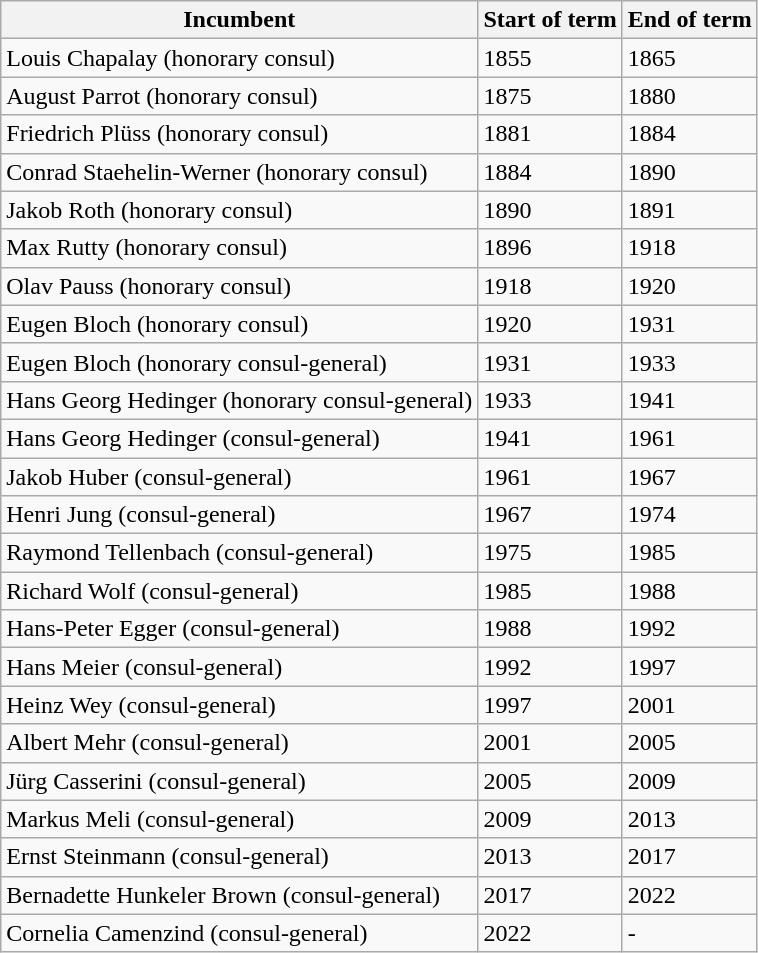<table class="wikitable">
<tr>
<th>Incumbent</th>
<th>Start of term</th>
<th>End of term</th>
</tr>
<tr>
<td>Louis Chapalay (honorary consul)</td>
<td>1855</td>
<td>1865</td>
</tr>
<tr>
<td>August Parrot (honorary consul)</td>
<td>1875</td>
<td>1880</td>
</tr>
<tr>
<td>Friedrich Plüss (honorary consul)</td>
<td>1881</td>
<td>1884</td>
</tr>
<tr>
<td>Conrad Staehelin-Werner (honorary consul)</td>
<td>1884</td>
<td>1890</td>
</tr>
<tr>
<td>Jakob Roth (honorary consul)</td>
<td>1890</td>
<td>1891</td>
</tr>
<tr>
<td>Max Rutty (honorary consul)</td>
<td>1896</td>
<td>1918</td>
</tr>
<tr>
<td>Olav Pauss (honorary consul)</td>
<td>1918</td>
<td>1920</td>
</tr>
<tr>
<td>Eugen Bloch (honorary consul)</td>
<td>1920</td>
<td>1931</td>
</tr>
<tr>
<td>Eugen Bloch (honorary consul-general)</td>
<td>1931</td>
<td>1933</td>
</tr>
<tr>
<td>Hans Georg Hedinger (honorary consul-general)</td>
<td>1933</td>
<td>1941</td>
</tr>
<tr>
<td>Hans Georg Hedinger (consul-general)</td>
<td>1941</td>
<td>1961</td>
</tr>
<tr>
<td>Jakob Huber (consul-general)</td>
<td>1961</td>
<td>1967</td>
</tr>
<tr>
<td>Henri Jung (consul-general)</td>
<td>1967</td>
<td>1974</td>
</tr>
<tr>
<td>Raymond Tellenbach (consul-general)</td>
<td>1975</td>
<td>1985</td>
</tr>
<tr>
<td>Richard Wolf (consul-general)</td>
<td>1985</td>
<td>1988</td>
</tr>
<tr>
<td>Hans-Peter Egger (consul-general)</td>
<td>1988</td>
<td>1992</td>
</tr>
<tr>
<td>Hans Meier (consul-general)</td>
<td>1992</td>
<td>1997</td>
</tr>
<tr>
<td>Heinz Wey (consul-general)</td>
<td>1997</td>
<td>2001</td>
</tr>
<tr>
<td>Albert Mehr (consul-general)</td>
<td>2001</td>
<td>2005</td>
</tr>
<tr>
<td>Jürg Casserini (consul-general)</td>
<td>2005</td>
<td>2009</td>
</tr>
<tr>
<td>Markus Meli (consul-general)</td>
<td>2009</td>
<td>2013</td>
</tr>
<tr>
<td>Ernst Steinmann (consul-general)</td>
<td>2013</td>
<td>2017</td>
</tr>
<tr>
<td>Bernadette Hunkeler Brown (consul-general)</td>
<td>2017</td>
<td>2022</td>
</tr>
<tr>
<td>Cornelia Camenzind (consul-general)</td>
<td>2022</td>
<td>-</td>
</tr>
</table>
